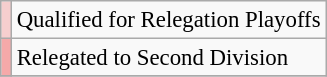<table class="wikitable" style="font-size:95%;">
<tr>
<td bgcolor=F6CECE></td>
<td>Qualified for Relegation Playoffs</td>
</tr>
<tr>
<td bgcolor=F5A9A9></td>
<td>Relegated to Second Division</td>
</tr>
<tr>
</tr>
</table>
